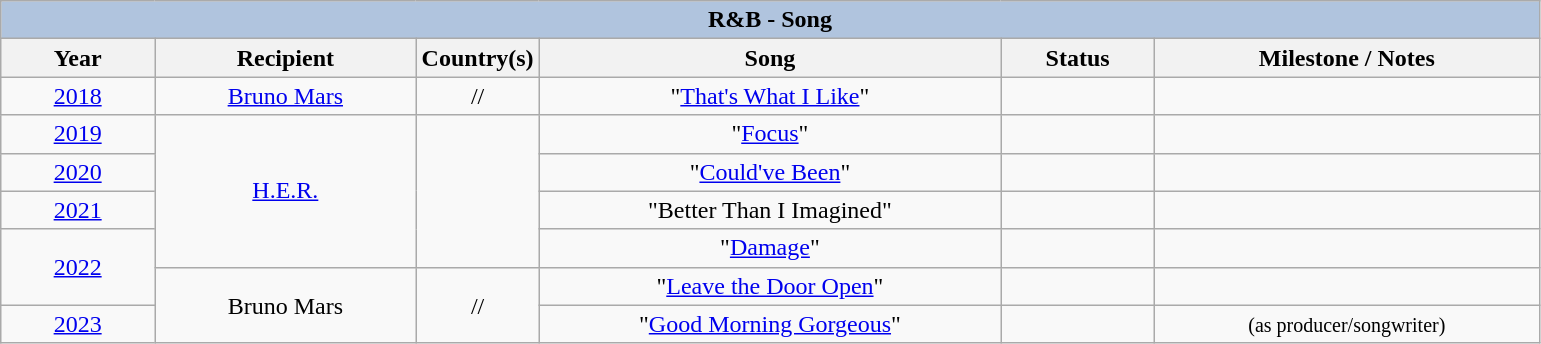<table class="wikitable" style="text-align: center">
<tr>
<th colspan="6" style="background:#B0C4DE;">R&B - Song</th>
</tr>
<tr>
<th width="10%">Year</th>
<th width="17%">Recipient</th>
<th width="8%">Country(s)</th>
<th width="30%">Song</th>
<th width="10%">Status</th>
<th width="25%">Milestone / Notes</th>
</tr>
<tr>
<td><a href='#'>2018</a><br></td>
<td><a href='#'>Bruno Mars</a></td>
<td>//</td>
<td>"<a href='#'>That's What I Like</a>"</td>
<td></td>
<td></td>
</tr>
<tr>
<td><a href='#'>2019</a><br></td>
<td rowspan="4"><a href='#'>H.E.R.</a></td>
<td rowspan="4"></td>
<td>"<a href='#'>Focus</a>"</td>
<td></td>
<td></td>
</tr>
<tr>
<td><a href='#'>2020</a><br></td>
<td>"<a href='#'>Could've Been</a>"</td>
<td></td>
<td></td>
</tr>
<tr>
<td><a href='#'>2021</a><br></td>
<td>"Better Than I Imagined"</td>
<td></td>
<td></td>
</tr>
<tr>
<td rowspan="2"><a href='#'>2022</a><br></td>
<td>"<a href='#'>Damage</a>"</td>
<td></td>
<td></td>
</tr>
<tr>
<td rowspan="2">Bruno Mars</td>
<td rowspan="2">//</td>
<td>"<a href='#'>Leave the Door Open</a>"</td>
<td></td>
<td></td>
</tr>
<tr>
<td><a href='#'>2023</a><br></td>
<td>"<a href='#'>Good Morning Gorgeous</a>"</td>
<td></td>
<td><small>(as producer/songwriter)</small></td>
</tr>
</table>
